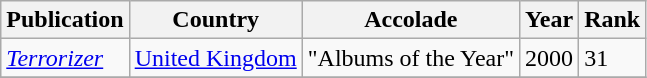<table class="wikitable">
<tr>
<th>Publication</th>
<th>Country</th>
<th>Accolade</th>
<th>Year</th>
<th>Rank</th>
</tr>
<tr>
<td><em><a href='#'>Terrorizer</a></em></td>
<td><a href='#'>United Kingdom</a></td>
<td>"Albums of the Year"</td>
<td>2000</td>
<td>31</td>
</tr>
<tr>
</tr>
</table>
